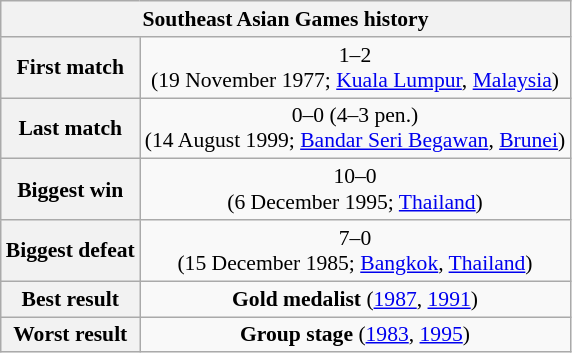<table class="wikitable collapsible collapsed" style="text-align: center;font-size:90%;">
<tr>
<th colspan=6>Southeast Asian Games history</th>
</tr>
<tr>
<th style="text-align: center;">First match</th>
<td style="text-align:center;"> 1–2 <br>(19 November 1977; <a href='#'>Kuala Lumpur</a>, <a href='#'>Malaysia</a>)</td>
</tr>
<tr>
<th style="text-align: center;">Last match</th>
<td style="text-align:center;"> 0–0 (4–3 pen.) <br>(14 August 1999; <a href='#'>Bandar Seri Begawan</a>, <a href='#'>Brunei</a>)</td>
</tr>
<tr>
<th style="text-align: center;">Biggest win</th>
<td style="text-align:center;"> 10–0 <br>(6 December 1995; <a href='#'>Thailand</a>)</td>
</tr>
<tr>
<th style="text-align: center;">Biggest defeat</th>
<td style="text-align:center;"> 7–0 <br>(15 December 1985; <a href='#'>Bangkok</a>, <a href='#'>Thailand</a>)</td>
</tr>
<tr>
<th style="text-align: center;">Best result</th>
<td style="text-align:center;"><strong>Gold medalist</strong> (<a href='#'>1987</a>, <a href='#'>1991</a>)</td>
</tr>
<tr>
<th style="text-align: center;">Worst result</th>
<td style="text-align:center;"><strong>Group stage</strong> (<a href='#'>1983</a>, <a href='#'>1995</a>)</td>
</tr>
</table>
